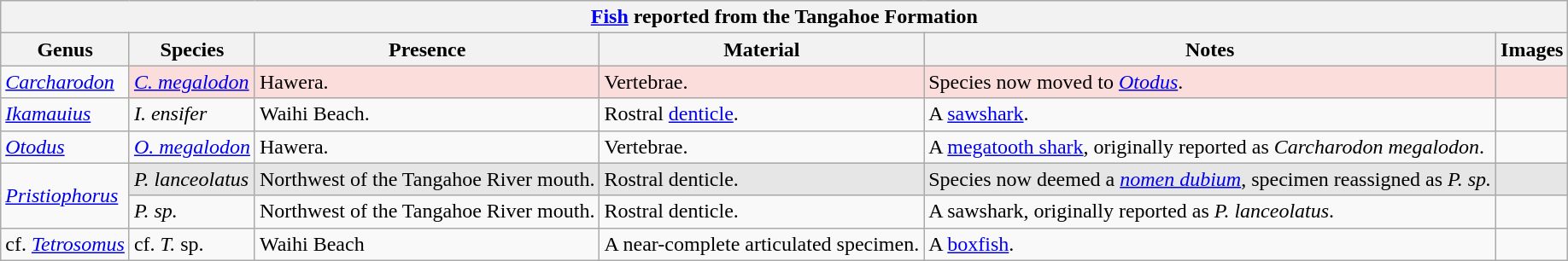<table class="wikitable" align="center">
<tr>
<th colspan="6" align="center"><strong><a href='#'>Fish</a> reported from the Tangahoe Formation</strong></th>
</tr>
<tr>
<th>Genus</th>
<th>Species</th>
<th>Presence</th>
<th><strong>Material</strong></th>
<th>Notes</th>
<th>Images</th>
</tr>
<tr>
<td><em><a href='#'>Carcharodon</a></em></td>
<td style="background:#fbdddb;"><em><a href='#'>C. megalodon</a></em></td>
<td style="background:#fbdddb;">Hawera.</td>
<td style="background:#fbdddb;">Vertebrae.</td>
<td style="background:#fbdddb;">Species now moved to <em><a href='#'>Otodus</a></em>.</td>
<td style="background:#fbdddb;"></td>
</tr>
<tr>
<td><em><a href='#'>Ikamauius</a></em></td>
<td><em>I. ensifer</em></td>
<td>Waihi Beach.</td>
<td>Rostral <a href='#'>denticle</a>.</td>
<td>A <a href='#'>sawshark</a>.</td>
<td></td>
</tr>
<tr>
<td><em><a href='#'>Otodus</a></em></td>
<td><em><a href='#'>O. megalodon</a></em></td>
<td>Hawera.</td>
<td>Vertebrae.</td>
<td>A <a href='#'>megatooth shark</a>, originally reported as <em>Carcharodon megalodon</em>.</td>
<td></td>
</tr>
<tr>
<td rowspan="2"><em><a href='#'>Pristiophorus</a></em></td>
<td style="background:#E6E6E6;"><em>P. lanceolatus</em></td>
<td style="background:#E6E6E6;">Northwest of the Tangahoe River mouth.</td>
<td style="background:#E6E6E6;">Rostral denticle.</td>
<td style="background:#E6E6E6;">Species now deemed a <em><a href='#'>nomen dubium</a></em>, specimen reassigned as <em>P. sp.</em></td>
<td style="background:#E6E6E6;"></td>
</tr>
<tr>
<td><em>P. sp.</em></td>
<td>Northwest of the Tangahoe River mouth.</td>
<td>Rostral denticle.</td>
<td>A sawshark, originally reported as <em>P. lanceolatus</em>.</td>
<td></td>
</tr>
<tr>
<td>cf. <em><a href='#'>Tetrosomus</a></em></td>
<td>cf. <em>T.</em> sp.</td>
<td>Waihi Beach</td>
<td>A near-complete articulated specimen.</td>
<td>A <a href='#'>boxfish</a>.</td>
<td></td>
</tr>
</table>
